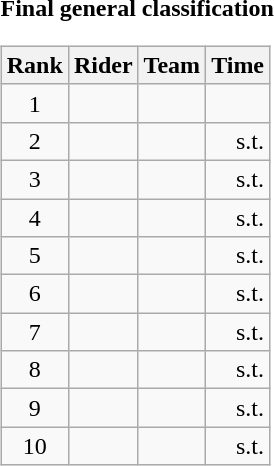<table>
<tr>
<td><strong>Final general classification</strong><br><table class="wikitable">
<tr>
<th scope="col">Rank</th>
<th scope="col">Rider</th>
<th scope="col">Team</th>
<th scope="col">Time</th>
</tr>
<tr>
<td style="text-align:center;">1</td>
<td></td>
<td></td>
<td style="text-align:right;"></td>
</tr>
<tr>
<td style="text-align:center;">2</td>
<td></td>
<td></td>
<td style="text-align:right;">s.t.</td>
</tr>
<tr>
<td style="text-align:center;">3</td>
<td></td>
<td></td>
<td style="text-align:right;">s.t.</td>
</tr>
<tr>
<td style="text-align:center;">4</td>
<td></td>
<td></td>
<td style="text-align:right;">s.t.</td>
</tr>
<tr>
<td style="text-align:center;">5</td>
<td></td>
<td></td>
<td style="text-align:right;">s.t.</td>
</tr>
<tr>
<td style="text-align:center;">6</td>
<td></td>
<td></td>
<td style="text-align:right;">s.t.</td>
</tr>
<tr>
<td style="text-align:center;">7</td>
<td></td>
<td></td>
<td style="text-align:right;">s.t.</td>
</tr>
<tr>
<td style="text-align:center;">8</td>
<td></td>
<td></td>
<td style="text-align:right;">s.t.</td>
</tr>
<tr>
<td style="text-align:center;">9</td>
<td></td>
<td></td>
<td style="text-align:right;">s.t.</td>
</tr>
<tr>
<td style="text-align:center;">10</td>
<td></td>
<td></td>
<td style="text-align:right;">s.t.</td>
</tr>
</table>
</td>
</tr>
</table>
